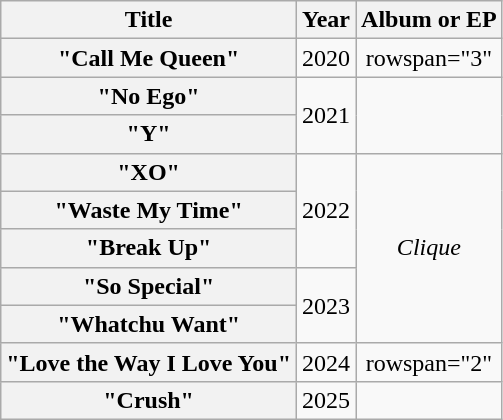<table class="wikitable plainrowheaders" style="text-align:center;">
<tr>
<th scope="col">Title</th>
<th scope="col">Year</th>
<th scope="col">Album or EP</th>
</tr>
<tr>
<th scope="row">"Call Me Queen"</th>
<td>2020</td>
<td>rowspan="3" </td>
</tr>
<tr>
<th scope="row">"No Ego"</th>
<td rowspan=2>2021</td>
</tr>
<tr>
<th scope="row">"Y"</th>
</tr>
<tr>
<th scope="row">"XO"</th>
<td rowspan="3">2022</td>
<td rowspan="5"><em>Clique</em></td>
</tr>
<tr>
<th scope="row">"Waste My Time"</th>
</tr>
<tr>
<th scope="row">"Break Up"</th>
</tr>
<tr>
<th scope="row">"So Special"</th>
<td rowspan="2">2023</td>
</tr>
<tr>
<th scope="row">"Whatchu Want"</th>
</tr>
<tr>
<th scope="row">"Love the Way I Love You"</th>
<td>2024</td>
<td>rowspan="2" </td>
</tr>
<tr>
<th scope="row">"Crush"</th>
<td>2025</td>
</tr>
</table>
